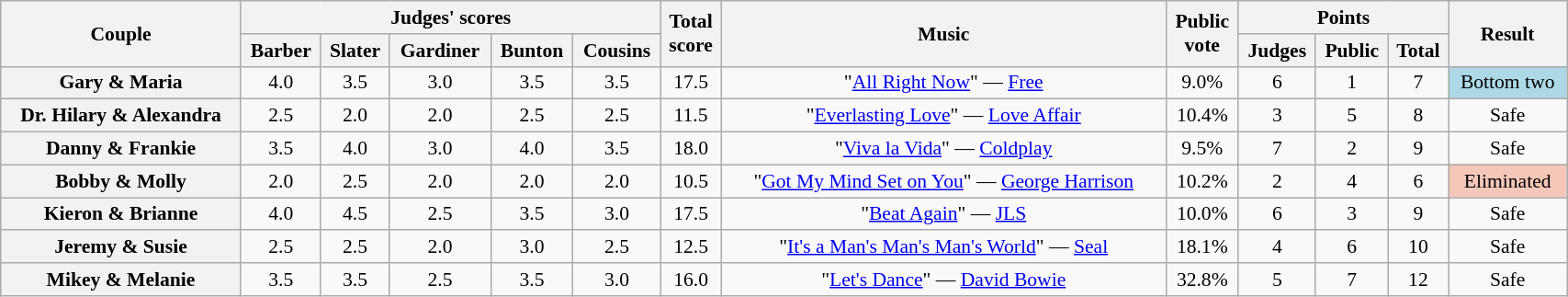<table class="wikitable sortable" style="text-align:center; ; font-size:90%; width:90%">
<tr>
<th scope="col" rowspan=2>Couple</th>
<th scope="col" colspan=5 class="unsortable">Judges' scores</th>
<th scope="col" rowspan=2>Total<br>score</th>
<th scope="col" rowspan=2 class="unsortable">Music</th>
<th scope="col" rowspan=2>Public<br>vote</th>
<th scope="col" colspan=3>Points</th>
<th scope="col" rowspan=2 class="unsortable">Result</th>
</tr>
<tr>
<th class="unsortable">Barber</th>
<th class="unsortable">Slater</th>
<th class="unsortable">Gardiner</th>
<th class="unsortable">Bunton</th>
<th class="unsortable">Cousins</th>
<th class="unsortable">Judges</th>
<th class="unsortable">Public</th>
<th>Total</th>
</tr>
<tr>
<th scope="row">Gary & Maria</th>
<td>4.0</td>
<td>3.5</td>
<td>3.0</td>
<td>3.5</td>
<td>3.5</td>
<td>17.5</td>
<td>"<a href='#'>All Right Now</a>" — <a href='#'>Free</a></td>
<td>9.0%</td>
<td>6</td>
<td>1</td>
<td>7</td>
<td bgcolor=lightblue>Bottom two</td>
</tr>
<tr>
<th scope="row">Dr. Hilary & Alexandra</th>
<td>2.5</td>
<td>2.0</td>
<td>2.0</td>
<td>2.5</td>
<td>2.5</td>
<td>11.5</td>
<td>"<a href='#'>Everlasting Love</a>" — <a href='#'>Love Affair</a></td>
<td>10.4%</td>
<td>3</td>
<td>5</td>
<td>8</td>
<td>Safe</td>
</tr>
<tr>
<th scope="row">Danny & Frankie</th>
<td>3.5</td>
<td>4.0</td>
<td>3.0</td>
<td>4.0</td>
<td>3.5</td>
<td>18.0</td>
<td>"<a href='#'>Viva la Vida</a>" — <a href='#'>Coldplay</a></td>
<td>9.5%</td>
<td>7</td>
<td>2</td>
<td>9</td>
<td>Safe</td>
</tr>
<tr>
<th scope="row">Bobby & Molly</th>
<td>2.0</td>
<td>2.5</td>
<td>2.0</td>
<td>2.0</td>
<td>2.0</td>
<td>10.5</td>
<td>"<a href='#'>Got My Mind Set on You</a>" — <a href='#'>George Harrison</a></td>
<td>10.2%</td>
<td>2</td>
<td>4</td>
<td>6</td>
<td bgcolor="f4c7b8">Eliminated</td>
</tr>
<tr>
<th scope="row">Kieron & Brianne</th>
<td>4.0</td>
<td>4.5</td>
<td>2.5</td>
<td>3.5</td>
<td>3.0</td>
<td>17.5</td>
<td>"<a href='#'>Beat Again</a>" — <a href='#'>JLS</a></td>
<td>10.0%</td>
<td>6</td>
<td>3</td>
<td>9</td>
<td>Safe</td>
</tr>
<tr>
<th scope="row">Jeremy & Susie</th>
<td>2.5</td>
<td>2.5</td>
<td>2.0</td>
<td>3.0</td>
<td>2.5</td>
<td>12.5</td>
<td>"<a href='#'>It's a Man's Man's Man's World</a>" — <a href='#'>Seal</a></td>
<td>18.1%</td>
<td>4</td>
<td>6</td>
<td>10</td>
<td>Safe</td>
</tr>
<tr>
<th scope="row">Mikey & Melanie</th>
<td>3.5</td>
<td>3.5</td>
<td>2.5</td>
<td>3.5</td>
<td>3.0</td>
<td>16.0</td>
<td>"<a href='#'>Let's Dance</a>" — <a href='#'>David Bowie</a></td>
<td>32.8%</td>
<td>5</td>
<td>7</td>
<td>12</td>
<td>Safe</td>
</tr>
</table>
